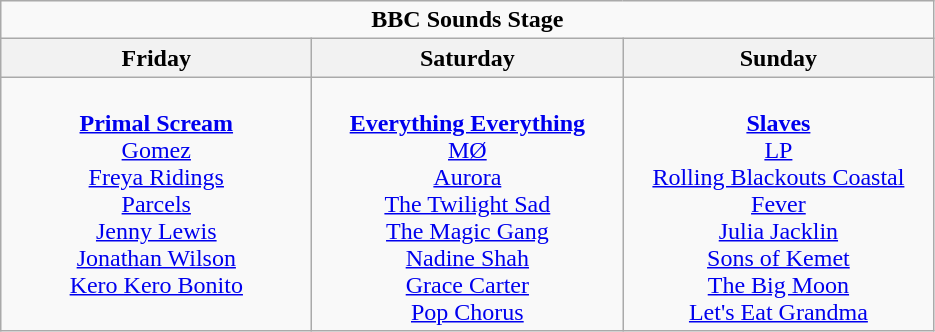<table class="wikitable">
<tr>
<td colspan="3" align="center"><strong>BBC Sounds Stage</strong></td>
</tr>
<tr>
<th>Friday</th>
<th>Saturday</th>
<th>Sunday</th>
</tr>
<tr>
<td valign="top" align="center" width=200><br><strong><a href='#'>Primal Scream</a></strong>
<br><a href='#'>Gomez</a>
<br><a href='#'>Freya Ridings</a>
<br><a href='#'>Parcels</a>
<br><a href='#'>Jenny Lewis</a>
<br><a href='#'>Jonathan Wilson</a>
<br><a href='#'>Kero Kero Bonito</a></td>
<td valign="top" align="center" width=200><br><strong><a href='#'>Everything Everything</a></strong>
<br><a href='#'>MØ</a> 
<br><a href='#'>Aurora</a>
<br><a href='#'>The Twilight Sad</a>
<br><a href='#'>The Magic Gang</a>
<br><a href='#'>Nadine Shah</a>
<br><a href='#'>Grace Carter</a>
<br><a href='#'>Pop Chorus</a></td>
<td valign="top" align="center" width=200><br><strong><a href='#'>Slaves</a></strong>
<br><a href='#'>LP</a> 
<br><a href='#'>Rolling Blackouts Coastal Fever</a>
<br><a href='#'>Julia Jacklin</a>
<br><a href='#'>Sons of Kemet</a>
<br><a href='#'>The Big Moon</a>
<br><a href='#'>Let's Eat Grandma</a></td>
</tr>
</table>
